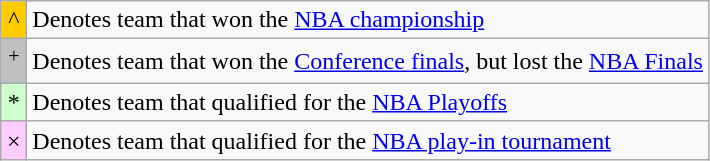<table class="wikitable">
<tr>
<td width="10" align="center" bgcolor="#ffcc00">^</td>
<td>Denotes team that won the <a href='#'>NBA championship</a></td>
</tr>
<tr>
<td width="10" align="center" bgcolor="#c0c0c0"><sup>+</sup></td>
<td>Denotes team that won the <a href='#'>Conference finals</a>, but lost the <a href='#'>NBA Finals</a></td>
</tr>
<tr>
<td width="10" align="center" bgcolor="#ccffcc">*</td>
<td>Denotes team that qualified for the <a href='#'>NBA Playoffs</a></td>
</tr>
<tr>
<td width="10" align="center" bgcolor="#ffccff">×</td>
<td>Denotes team that qualified for the <a href='#'>NBA play-in tournament</a></td>
</tr>
</table>
